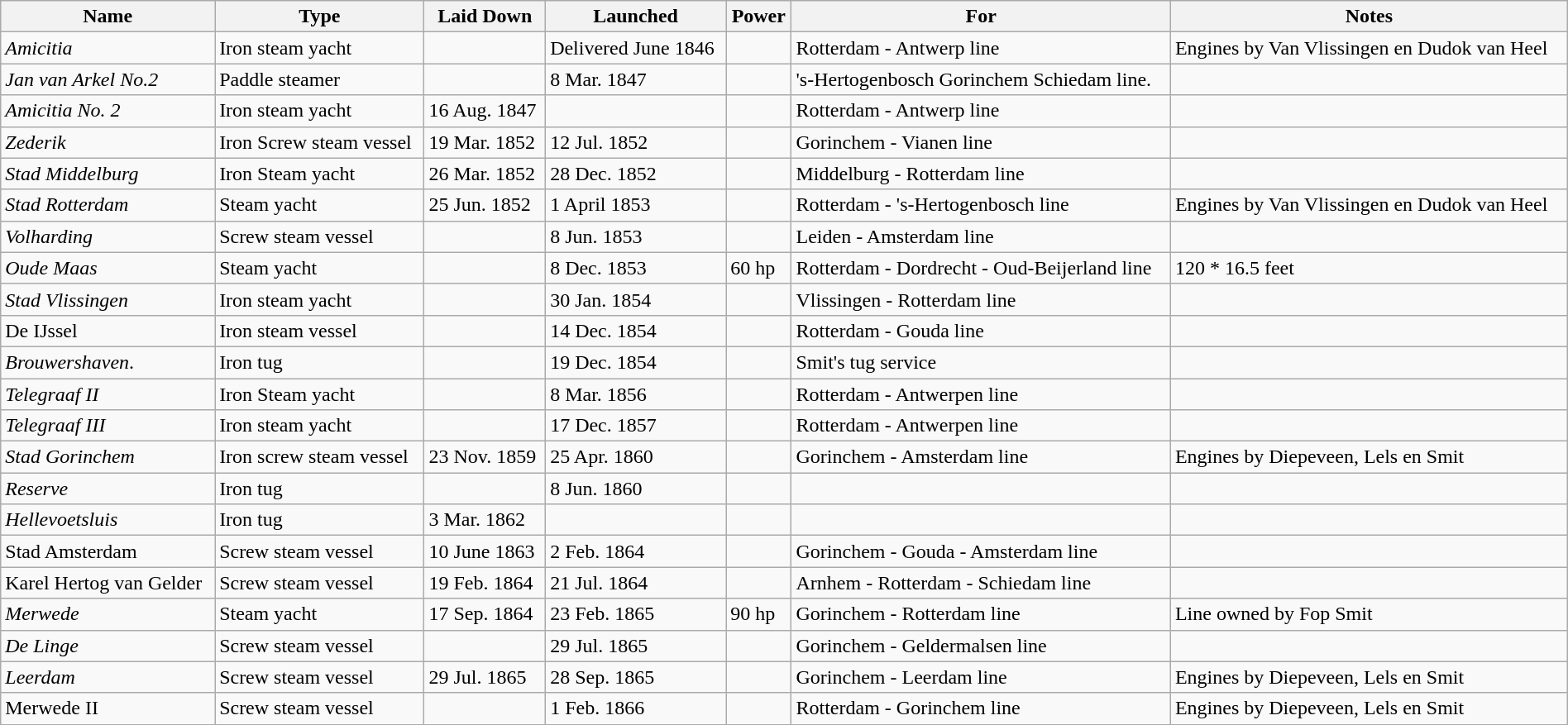<table class="wikitable sortable nowraplinks" width=100%>
<tr>
<th>Name</th>
<th>Type</th>
<th>Laid Down</th>
<th>Launched</th>
<th>Power</th>
<th>For</th>
<th class=unsortable>Notes</th>
</tr>
<tr>
<td><em>Amicitia</em></td>
<td>Iron steam yacht</td>
<td></td>
<td>Delivered June 1846</td>
<td></td>
<td>Rotterdam - Antwerp line</td>
<td>Engines by Van Vlissingen en Dudok van Heel</td>
</tr>
<tr>
<td><em>Jan van Arkel No.2</em></td>
<td>Paddle steamer</td>
<td></td>
<td>8 Mar. 1847</td>
<td></td>
<td>'s-Hertogenbosch Gorinchem Schiedam line.</td>
<td></td>
</tr>
<tr>
<td><em>Amicitia No. 2</em></td>
<td>Iron steam yacht</td>
<td>16 Aug. 1847</td>
<td></td>
<td></td>
<td>Rotterdam - Antwerp line</td>
<td></td>
</tr>
<tr>
<td><em>Zederik</em> </td>
<td>Iron Screw steam vessel</td>
<td>19 Mar. 1852</td>
<td>12 Jul. 1852</td>
<td></td>
<td>Gorinchem - Vianen line</td>
<td></td>
</tr>
<tr>
<td><em>Stad Middelburg</em></td>
<td>Iron Steam yacht</td>
<td>26 Mar. 1852</td>
<td>28 Dec. 1852</td>
<td></td>
<td>Middelburg - Rotterdam line</td>
<td></td>
</tr>
<tr>
<td><em>Stad Rotterdam</em></td>
<td>Steam yacht</td>
<td>25 Jun. 1852</td>
<td>1 April 1853</td>
<td></td>
<td>Rotterdam - 's-Hertogenbosch line</td>
<td>Engines by Van Vlissingen en Dudok van Heel</td>
</tr>
<tr>
<td><em>Volharding</em></td>
<td>Screw steam vessel</td>
<td></td>
<td>8 Jun. 1853</td>
<td></td>
<td>Leiden - Amsterdam line</td>
<td></td>
</tr>
<tr>
<td><em>Oude Maas</em></td>
<td>Steam yacht</td>
<td></td>
<td>8 Dec. 1853</td>
<td>60 hp</td>
<td>Rotterdam - Dordrecht - Oud-Beijerland line</td>
<td>120 * 16.5 feet</td>
</tr>
<tr>
<td><em>Stad Vlissingen</em></td>
<td>Iron steam yacht</td>
<td></td>
<td>30 Jan. 1854</td>
<td></td>
<td>Vlissingen - Rotterdam line</td>
<td></td>
</tr>
<tr>
<td>De IJssel</td>
<td>Iron steam vessel</td>
<td></td>
<td>14 Dec. 1854</td>
<td></td>
<td>Rotterdam - Gouda line</td>
<td></td>
</tr>
<tr>
<td><em>Brouwershaven</em>.</td>
<td>Iron tug</td>
<td></td>
<td>19 Dec. 1854</td>
<td></td>
<td>Smit's tug service</td>
<td></td>
</tr>
<tr>
<td><em>Telegraaf II</em></td>
<td>Iron Steam yacht</td>
<td></td>
<td>8 Mar. 1856</td>
<td></td>
<td>Rotterdam - Antwerpen line</td>
<td></td>
</tr>
<tr>
<td><em>Telegraaf III</em></td>
<td>Iron steam yacht</td>
<td></td>
<td>17 Dec. 1857</td>
<td></td>
<td>Rotterdam - Antwerpen line</td>
<td></td>
</tr>
<tr>
<td><em>Stad Gorinchem</em></td>
<td>Iron screw steam vessel</td>
<td>23 Nov. 1859</td>
<td>25 Apr. 1860</td>
<td></td>
<td>Gorinchem - Amsterdam line</td>
<td>Engines by Diepeveen, Lels en Smit</td>
</tr>
<tr>
<td><em>Reserve</em></td>
<td>Iron tug</td>
<td></td>
<td>8 Jun. 1860</td>
<td></td>
<td></td>
<td></td>
</tr>
<tr>
<td><em>Hellevoetsluis</em></td>
<td>Iron tug</td>
<td>3 Mar. 1862</td>
<td></td>
<td></td>
<td></td>
<td></td>
</tr>
<tr>
<td>Stad Amsterdam</td>
<td>Screw steam vessel</td>
<td>10 June 1863</td>
<td>2 Feb. 1864</td>
<td></td>
<td>Gorinchem - Gouda - Amsterdam line</td>
<td></td>
</tr>
<tr>
<td>Karel Hertog van Gelder</td>
<td>Screw steam vessel</td>
<td>19 Feb. 1864</td>
<td>21 Jul. 1864</td>
<td></td>
<td>Arnhem - Rotterdam - Schiedam line</td>
<td></td>
</tr>
<tr>
<td><em>Merwede</em></td>
<td>Steam yacht</td>
<td>17 Sep. 1864</td>
<td>23 Feb. 1865</td>
<td>90 hp</td>
<td>Gorinchem - Rotterdam line</td>
<td>Line owned by Fop Smit</td>
</tr>
<tr>
<td><em>De Linge</em></td>
<td>Screw steam vessel</td>
<td></td>
<td>29 Jul. 1865</td>
<td></td>
<td>Gorinchem - Geldermalsen line</td>
<td></td>
</tr>
<tr>
<td><em>Leerdam</em></td>
<td>Screw steam vessel</td>
<td>29 Jul. 1865</td>
<td>28 Sep. 1865</td>
<td></td>
<td>Gorinchem - Leerdam line</td>
<td>Engines by Diepeveen, Lels en Smit</td>
</tr>
<tr>
<td>Merwede II</td>
<td>Screw steam vessel</td>
<td></td>
<td>1 Feb. 1866</td>
<td></td>
<td>Rotterdam - Gorinchem line</td>
<td>Engines by Diepeveen, Lels en Smit</td>
</tr>
</table>
